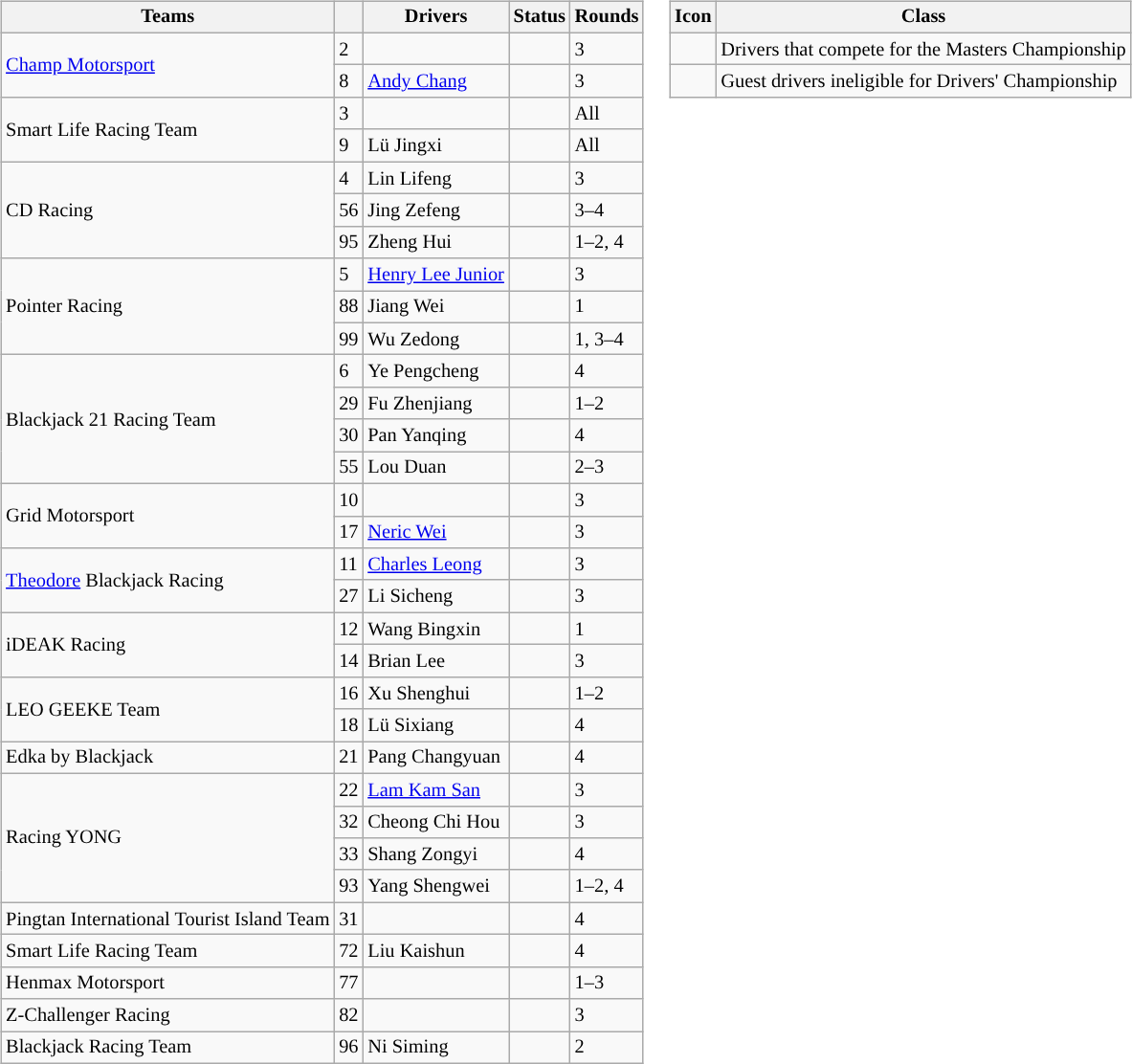<table>
<tr>
<td><br><table class="wikitable" style="font-size: 85%">
<tr>
<th>Teams</th>
<th></th>
<th>Drivers</th>
<th>Status</th>
<th>Rounds</th>
</tr>
<tr>
<td rowspan=2> <a href='#'>Champ Motorsport</a></td>
<td>2</td>
<td> </td>
<td style="text-align:center"></td>
<td>3</td>
</tr>
<tr>
<td>8</td>
<td> <a href='#'>Andy Chang</a></td>
<td style="text-align:center"></td>
<td>3</td>
</tr>
<tr>
<td rowspan=2> Smart Life Racing Team</td>
<td>3</td>
<td> </td>
<td></td>
<td>All</td>
</tr>
<tr>
<td>9</td>
<td> Lü Jingxi</td>
<td></td>
<td>All</td>
</tr>
<tr>
<td rowspan=3> CD Racing</td>
<td>4</td>
<td> Lin Lifeng</td>
<td style="text-align:center"></td>
<td>3</td>
</tr>
<tr>
<td>56</td>
<td> Jing Zefeng</td>
<td></td>
<td>3–4</td>
</tr>
<tr>
<td>95</td>
<td> Zheng Hui</td>
<td style="text-align:center"></td>
<td>1–2, 4</td>
</tr>
<tr>
<td rowspan=3> Pointer Racing</td>
<td>5</td>
<td> <a href='#'>Henry Lee Junior</a></td>
<td style="text-align:center"></td>
<td>3</td>
</tr>
<tr>
<td>88</td>
<td> Jiang Wei</td>
<td style="text-align:center"></td>
<td>1</td>
</tr>
<tr>
<td>99</td>
<td> Wu Zedong</td>
<td></td>
<td>1, 3–4</td>
</tr>
<tr>
<td rowspan=4> Blackjack 21 Racing Team</td>
<td>6</td>
<td> Ye Pengcheng</td>
<td></td>
<td>4</td>
</tr>
<tr>
<td>29</td>
<td> Fu Zhenjiang</td>
<td style="text-align:center"></td>
<td>1–2</td>
</tr>
<tr>
<td>30</td>
<td> Pan Yanqing</td>
<td></td>
<td>4</td>
</tr>
<tr>
<td>55</td>
<td> Lou Duan</td>
<td></td>
<td>2–3</td>
</tr>
<tr>
<td rowspan=2> Grid Motorsport</td>
<td>10</td>
<td> </td>
<td></td>
<td>3</td>
</tr>
<tr>
<td>17</td>
<td> <a href='#'>Neric Wei</a></td>
<td style="text-align:center"></td>
<td>3</td>
</tr>
<tr>
<td rowspan=2> <a href='#'>Theodore</a> Blackjack Racing</td>
<td>11</td>
<td> <a href='#'>Charles Leong</a></td>
<td style="text-align:center"></td>
<td>3</td>
</tr>
<tr>
<td>27</td>
<td> Li Sicheng</td>
<td></td>
<td>3</td>
</tr>
<tr>
<td rowspan=2> iDEAK Racing</td>
<td>12</td>
<td> Wang Bingxin</td>
<td></td>
<td>1</td>
</tr>
<tr>
<td>14</td>
<td> Brian Lee</td>
<td style="text-align:center"></td>
<td>3</td>
</tr>
<tr>
<td rowspan=2> LEO GEEKE Team</td>
<td>16</td>
<td> Xu Shenghui</td>
<td></td>
<td>1–2</td>
</tr>
<tr>
<td>18</td>
<td> Lü Sixiang</td>
<td style="text-align:center"></td>
<td>4</td>
</tr>
<tr>
<td> Edka by Blackjack</td>
<td>21</td>
<td> Pang Changyuan</td>
<td></td>
<td>4</td>
</tr>
<tr>
<td rowspan=4> Racing YONG</td>
<td>22</td>
<td> <a href='#'>Lam Kam San</a></td>
<td style="text-align:center"></td>
<td>3</td>
</tr>
<tr>
<td>32</td>
<td> Cheong Chi Hou</td>
<td></td>
<td>3</td>
</tr>
<tr>
<td>33</td>
<td> Shang Zongyi</td>
<td></td>
<td>4</td>
</tr>
<tr>
<td>93</td>
<td> Yang Shengwei</td>
<td></td>
<td>1–2, 4</td>
</tr>
<tr>
<td nowrap> Pingtan International Tourist Island Team</td>
<td>31</td>
<td nowrap> </td>
<td></td>
<td>4</td>
</tr>
<tr>
<td> Smart Life Racing Team</td>
<td>72</td>
<td> Liu Kaishun</td>
<td></td>
<td>4</td>
</tr>
<tr>
<td> Henmax Motorsport</td>
<td>77</td>
<td> </td>
<td style="text-align:center"></td>
<td>1–3</td>
</tr>
<tr>
<td> Z-Challenger Racing</td>
<td>82</td>
<td> </td>
<td></td>
<td>3</td>
</tr>
<tr>
<td rowspan=1> Blackjack Racing Team</td>
<td>96</td>
<td> Ni Siming</td>
<td></td>
<td>2</td>
</tr>
</table>
</td>
<td style="vertical-align:top"><br><table class="wikitable" style="font-size: 85%">
<tr>
<th>Icon</th>
<th>Class</th>
</tr>
<tr>
<td style="text-align:center"></td>
<td>Drivers that compete for the Masters Championship</td>
</tr>
<tr>
<td style="text-align:center"></td>
<td>Guest drivers ineligible for Drivers' Championship</td>
</tr>
</table>
</td>
</tr>
</table>
